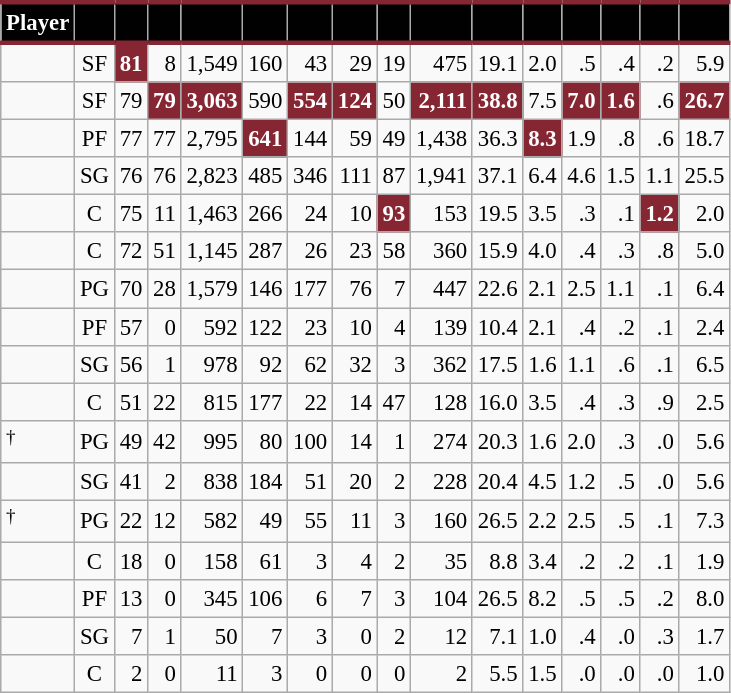<table class="wikitable sortable" style="font-size: 95%; text-align:right;">
<tr>
<th style="background:#010101; color:#FFFFFF; border-top:#862633 3px solid; border-bottom:#862633 3px solid;">Player</th>
<th style="background:#010101; color:#FFFFFF; border-top:#862633 3px solid; border-bottom:#862633 3px solid;"></th>
<th style="background:#010101; color:#FFFFFF; border-top:#862633 3px solid; border-bottom:#862633 3px solid;"></th>
<th style="background:#010101; color:#FFFFFF; border-top:#862633 3px solid; border-bottom:#862633 3px solid;"></th>
<th style="background:#010101; color:#FFFFFF; border-top:#862633 3px solid; border-bottom:#862633 3px solid;"></th>
<th style="background:#010101; color:#FFFFFF; border-top:#862633 3px solid; border-bottom:#862633 3px solid;"></th>
<th style="background:#010101; color:#FFFFFF; border-top:#862633 3px solid; border-bottom:#862633 3px solid;"></th>
<th style="background:#010101; color:#FFFFFF; border-top:#862633 3px solid; border-bottom:#862633 3px solid;"></th>
<th style="background:#010101; color:#FFFFFF; border-top:#862633 3px solid; border-bottom:#862633 3px solid;"></th>
<th style="background:#010101; color:#FFFFFF; border-top:#862633 3px solid; border-bottom:#862633 3px solid;"></th>
<th style="background:#010101; color:#FFFFFF; border-top:#862633 3px solid; border-bottom:#862633 3px solid;"></th>
<th style="background:#010101; color:#FFFFFF; border-top:#862633 3px solid; border-bottom:#862633 3px solid;"></th>
<th style="background:#010101; color:#FFFFFF; border-top:#862633 3px solid; border-bottom:#862633 3px solid;"></th>
<th style="background:#010101; color:#FFFFFF; border-top:#862633 3px solid; border-bottom:#862633 3px solid;"></th>
<th style="background:#010101; color:#FFFFFF; border-top:#862633 3px solid; border-bottom:#862633 3px solid;"></th>
<th style="background:#010101; color:#FFFFFF; border-top:#862633 3px solid; border-bottom:#862633 3px solid;"></th>
</tr>
<tr>
<td style="text-align:left;"></td>
<td style="text-align:center;">SF</td>
<td style="background:#862633; color:#FFFFFF;"><strong>81</strong></td>
<td>8</td>
<td>1,549</td>
<td>160</td>
<td>43</td>
<td>29</td>
<td>19</td>
<td>475</td>
<td>19.1</td>
<td>2.0</td>
<td>.5</td>
<td>.4</td>
<td>.2</td>
<td>5.9</td>
</tr>
<tr>
<td style="text-align:left;"></td>
<td style="text-align:center;">SF</td>
<td>79</td>
<td style="background:#862633; color:#FFFFFF;"><strong>79</strong></td>
<td style="background:#862633; color:#FFFFFF;"><strong>3,063</strong></td>
<td>590</td>
<td style="background:#862633; color:#FFFFFF;"><strong>554</strong></td>
<td style="background:#862633; color:#FFFFFF;"><strong>124</strong></td>
<td>50</td>
<td style="background:#862633; color:#FFFFFF;"><strong>2,111</strong></td>
<td style="background:#862633; color:#FFFFFF;"><strong>38.8</strong></td>
<td>7.5</td>
<td style="background:#862633; color:#FFFFFF;"><strong>7.0</strong></td>
<td style="background:#862633; color:#FFFFFF;"><strong>1.6</strong></td>
<td>.6</td>
<td style="background:#862633; color:#FFFFFF;"><strong>26.7</strong></td>
</tr>
<tr>
<td style="text-align:left;"></td>
<td style="text-align:center;">PF</td>
<td>77</td>
<td>77</td>
<td>2,795</td>
<td style="background:#862633; color:#FFFFFF;"><strong>641</strong></td>
<td>144</td>
<td>59</td>
<td>49</td>
<td>1,438</td>
<td>36.3</td>
<td style="background:#862633; color:#FFFFFF;"><strong>8.3</strong></td>
<td>1.9</td>
<td>.8</td>
<td>.6</td>
<td>18.7</td>
</tr>
<tr>
<td style="text-align:left;"></td>
<td style="text-align:center;">SG</td>
<td>76</td>
<td>76</td>
<td>2,823</td>
<td>485</td>
<td>346</td>
<td>111</td>
<td>87</td>
<td>1,941</td>
<td>37.1</td>
<td>6.4</td>
<td>4.6</td>
<td>1.5</td>
<td>1.1</td>
<td>25.5</td>
</tr>
<tr>
<td style="text-align:left;"></td>
<td style="text-align:center;">C</td>
<td>75</td>
<td>11</td>
<td>1,463</td>
<td>266</td>
<td>24</td>
<td>10</td>
<td style="background:#862633; color:#FFFFFF;"><strong>93</strong></td>
<td>153</td>
<td>19.5</td>
<td>3.5</td>
<td>.3</td>
<td>.1</td>
<td style="background:#862633; color:#FFFFFF;"><strong>1.2</strong></td>
<td>2.0</td>
</tr>
<tr>
<td style="text-align:left;"></td>
<td style="text-align:center;">C</td>
<td>72</td>
<td>51</td>
<td>1,145</td>
<td>287</td>
<td>26</td>
<td>23</td>
<td>58</td>
<td>360</td>
<td>15.9</td>
<td>4.0</td>
<td>.4</td>
<td>.3</td>
<td>.8</td>
<td>5.0</td>
</tr>
<tr>
<td style="text-align:left;"></td>
<td style="text-align:center;">PG</td>
<td>70</td>
<td>28</td>
<td>1,579</td>
<td>146</td>
<td>177</td>
<td>76</td>
<td>7</td>
<td>447</td>
<td>22.6</td>
<td>2.1</td>
<td>2.5</td>
<td>1.1</td>
<td>.1</td>
<td>6.4</td>
</tr>
<tr>
<td style="text-align:left;"></td>
<td style="text-align:center;">PF</td>
<td>57</td>
<td>0</td>
<td>592</td>
<td>122</td>
<td>23</td>
<td>10</td>
<td>4</td>
<td>139</td>
<td>10.4</td>
<td>2.1</td>
<td>.4</td>
<td>.2</td>
<td>.1</td>
<td>2.4</td>
</tr>
<tr>
<td style="text-align:left;"></td>
<td style="text-align:center;">SG</td>
<td>56</td>
<td>1</td>
<td>978</td>
<td>92</td>
<td>62</td>
<td>32</td>
<td>3</td>
<td>362</td>
<td>17.5</td>
<td>1.6</td>
<td>1.1</td>
<td>.6</td>
<td>.1</td>
<td>6.5</td>
</tr>
<tr>
<td style="text-align:left;"></td>
<td style="text-align:center;">C</td>
<td>51</td>
<td>22</td>
<td>815</td>
<td>177</td>
<td>22</td>
<td>14</td>
<td>47</td>
<td>128</td>
<td>16.0</td>
<td>3.5</td>
<td>.4</td>
<td>.3</td>
<td>.9</td>
<td>2.5</td>
</tr>
<tr>
<td style="text-align:left;"><sup>†</sup></td>
<td style="text-align:center;">PG</td>
<td>49</td>
<td>42</td>
<td>995</td>
<td>80</td>
<td>100</td>
<td>14</td>
<td>1</td>
<td>274</td>
<td>20.3</td>
<td>1.6</td>
<td>2.0</td>
<td>.3</td>
<td>.0</td>
<td>5.6</td>
</tr>
<tr>
<td style="text-align:left;"></td>
<td style="text-align:center;">SG</td>
<td>41</td>
<td>2</td>
<td>838</td>
<td>184</td>
<td>51</td>
<td>20</td>
<td>2</td>
<td>228</td>
<td>20.4</td>
<td>4.5</td>
<td>1.2</td>
<td>.5</td>
<td>.0</td>
<td>5.6</td>
</tr>
<tr>
<td style="text-align:left;"><sup>†</sup></td>
<td style="text-align:center;">PG</td>
<td>22</td>
<td>12</td>
<td>582</td>
<td>49</td>
<td>55</td>
<td>11</td>
<td>3</td>
<td>160</td>
<td>26.5</td>
<td>2.2</td>
<td>2.5</td>
<td>.5</td>
<td>.1</td>
<td>7.3</td>
</tr>
<tr>
<td style="text-align:left;"></td>
<td style="text-align:center;">C</td>
<td>18</td>
<td>0</td>
<td>158</td>
<td>61</td>
<td>3</td>
<td>4</td>
<td>2</td>
<td>35</td>
<td>8.8</td>
<td>3.4</td>
<td>.2</td>
<td>.2</td>
<td>.1</td>
<td>1.9</td>
</tr>
<tr>
<td style="text-align:left;"></td>
<td style="text-align:center;">PF</td>
<td>13</td>
<td>0</td>
<td>345</td>
<td>106</td>
<td>6</td>
<td>7</td>
<td>3</td>
<td>104</td>
<td>26.5</td>
<td>8.2</td>
<td>.5</td>
<td>.5</td>
<td>.2</td>
<td>8.0</td>
</tr>
<tr>
<td style="text-align:left;"></td>
<td style="text-align:center;">SG</td>
<td>7</td>
<td>1</td>
<td>50</td>
<td>7</td>
<td>3</td>
<td>0</td>
<td>2</td>
<td>12</td>
<td>7.1</td>
<td>1.0</td>
<td>.4</td>
<td>.0</td>
<td>.3</td>
<td>1.7</td>
</tr>
<tr>
<td style="text-align:left;"></td>
<td style="text-align:center;">C</td>
<td>2</td>
<td>0</td>
<td>11</td>
<td>3</td>
<td>0</td>
<td>0</td>
<td>0</td>
<td>2</td>
<td>5.5</td>
<td>1.5</td>
<td>.0</td>
<td>.0</td>
<td>.0</td>
<td>1.0</td>
</tr>
</table>
